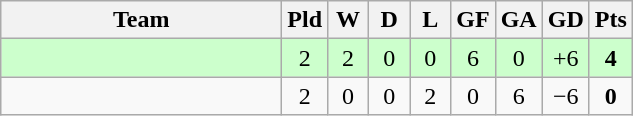<table class="wikitable" style="text-align:center;">
<tr>
<th width=180>Team</th>
<th width=20>Pld</th>
<th width=20>W</th>
<th width=20>D</th>
<th width=20>L</th>
<th width=20>GF</th>
<th width=20>GA</th>
<th width=20>GD</th>
<th width=20>Pts</th>
</tr>
<tr style="background:#cfc;">
<td align="left"></td>
<td>2</td>
<td>2</td>
<td>0</td>
<td>0</td>
<td>6</td>
<td>0</td>
<td>+6</td>
<td><strong>4</strong></td>
</tr>
<tr>
<td align="left"></td>
<td>2</td>
<td>0</td>
<td>0</td>
<td>2</td>
<td>0</td>
<td>6</td>
<td>−6</td>
<td><strong>0</strong></td>
</tr>
</table>
